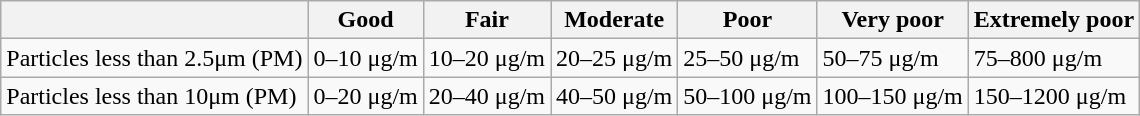<table class="wikitable">
<tr>
<th></th>
<th>Good</th>
<th>Fair</th>
<th>Moderate</th>
<th>Poor</th>
<th>Very poor</th>
<th>Extremely poor</th>
</tr>
<tr>
<td>Particles less than 2.5μm (PM)</td>
<td>0–10 μg/m</td>
<td>10–20 μg/m</td>
<td>20–25 μg/m</td>
<td>25–50 μg/m</td>
<td>50–75 μg/m</td>
<td>75–800 μg/m</td>
</tr>
<tr>
<td>Particles less than 10μm (PM)</td>
<td>0–20 μg/m</td>
<td>20–40 μg/m</td>
<td>40–50 μg/m</td>
<td>50–100 μg/m</td>
<td>100–150 μg/m</td>
<td>150–1200 μg/m</td>
</tr>
</table>
